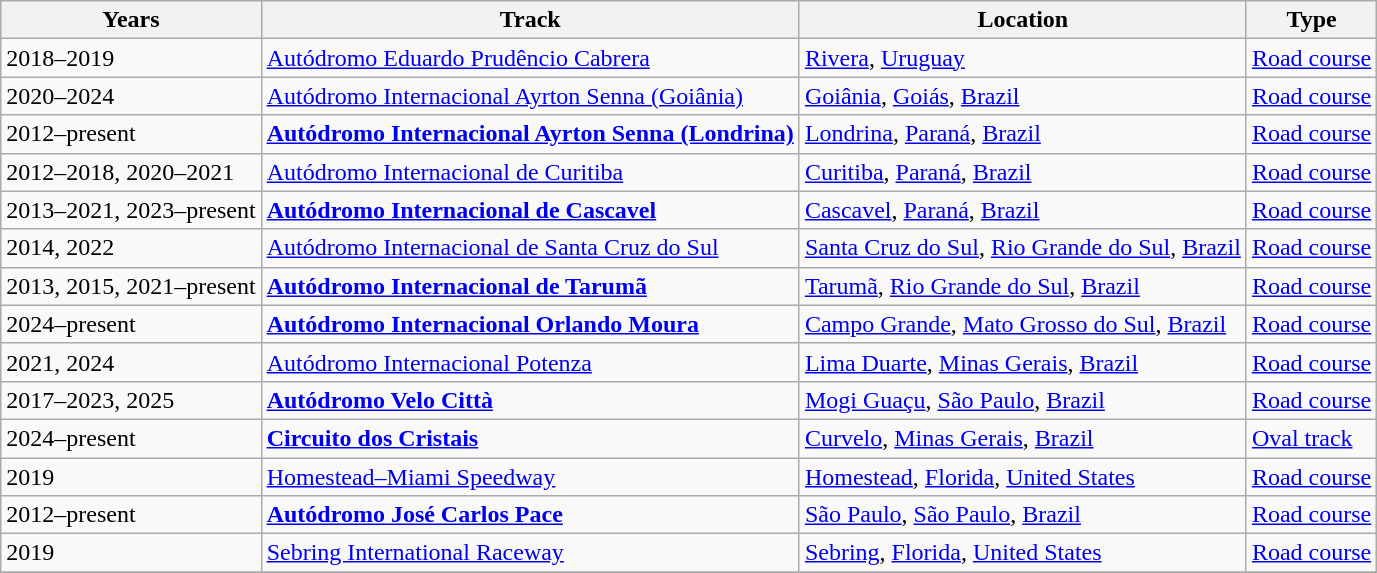<table class="wikitable">
<tr>
<th>Years</th>
<th>Track</th>
<th>Location</th>
<th>Type</th>
</tr>
<tr>
<td>2018–2019</td>
<td><a href='#'>Autódromo Eduardo Prudêncio Cabrera</a></td>
<td><a href='#'>Rivera</a>, <a href='#'>Uruguay</a></td>
<td><a href='#'>Road course</a></td>
</tr>
<tr>
<td>2020–2024</td>
<td><a href='#'>Autódromo Internacional Ayrton Senna (Goiânia)</a></td>
<td><a href='#'>Goiânia</a>, <a href='#'>Goiás</a>, <a href='#'>Brazil</a></td>
<td><a href='#'>Road course</a></td>
</tr>
<tr>
<td>2012–present</td>
<td><strong><a href='#'>Autódromo Internacional Ayrton Senna (Londrina)</a></strong></td>
<td><a href='#'>Londrina</a>, <a href='#'>Paraná</a>, <a href='#'>Brazil</a></td>
<td><a href='#'>Road course</a></td>
</tr>
<tr>
<td>2012–2018, 2020–2021</td>
<td><a href='#'>Autódromo Internacional de Curitiba</a></td>
<td><a href='#'>Curitiba</a>, <a href='#'>Paraná</a>, <a href='#'>Brazil</a></td>
<td><a href='#'>Road course</a></td>
</tr>
<tr>
<td>2013–2021, 2023–present</td>
<td><strong><a href='#'>Autódromo Internacional de Cascavel</a></strong></td>
<td><a href='#'>Cascavel</a>, <a href='#'>Paraná</a>, <a href='#'>Brazil</a></td>
<td><a href='#'>Road course</a></td>
</tr>
<tr>
<td>2014, 2022</td>
<td><a href='#'>Autódromo Internacional de Santa Cruz do Sul</a></td>
<td><a href='#'>Santa Cruz do Sul</a>, <a href='#'>Rio Grande do Sul</a>, <a href='#'>Brazil</a></td>
<td><a href='#'>Road course</a></td>
</tr>
<tr>
<td>2013, 2015, 2021–present</td>
<td><strong><a href='#'>Autódromo Internacional de Tarumã</a></strong></td>
<td><a href='#'>Tarumã</a>, <a href='#'>Rio Grande do Sul</a>, <a href='#'>Brazil</a></td>
<td><a href='#'>Road course</a></td>
</tr>
<tr>
<td>2024–present</td>
<td><strong><a href='#'>Autódromo Internacional Orlando Moura</a></strong></td>
<td><a href='#'>Campo Grande</a>, <a href='#'>Mato Grosso do Sul</a>, <a href='#'>Brazil</a></td>
<td><a href='#'>Road course</a></td>
</tr>
<tr>
<td>2021, 2024</td>
<td><a href='#'>Autódromo Internacional Potenza</a></td>
<td><a href='#'>Lima Duarte</a>, <a href='#'>Minas Gerais</a>, <a href='#'>Brazil</a></td>
<td><a href='#'>Road course</a></td>
</tr>
<tr>
<td>2017–2023, 2025</td>
<td><strong><a href='#'>Autódromo Velo Città</a></strong></td>
<td><a href='#'>Mogi Guaçu</a>, <a href='#'>São Paulo</a>, <a href='#'>Brazil</a></td>
<td><a href='#'>Road course</a></td>
</tr>
<tr>
<td>2024–present</td>
<td><strong><a href='#'>Circuito dos Cristais</a></strong></td>
<td><a href='#'>Curvelo</a>, <a href='#'>Minas Gerais</a>, <a href='#'>Brazil</a></td>
<td><a href='#'>Oval track</a></td>
</tr>
<tr>
<td>2019</td>
<td><a href='#'>Homestead–Miami Speedway</a></td>
<td><a href='#'>Homestead</a>, <a href='#'>Florida</a>, <a href='#'>United States</a></td>
<td><a href='#'>Road course</a></td>
</tr>
<tr>
<td>2012–present</td>
<td><strong><a href='#'>Autódromo José Carlos Pace</a></strong></td>
<td><a href='#'>São Paulo</a>, <a href='#'>São Paulo</a>, <a href='#'>Brazil</a></td>
<td><a href='#'>Road course</a></td>
</tr>
<tr>
<td>2019</td>
<td><a href='#'>Sebring International Raceway</a></td>
<td><a href='#'>Sebring</a>, <a href='#'>Florida</a>, <a href='#'>United States</a></td>
<td><a href='#'>Road course</a></td>
</tr>
<tr>
</tr>
</table>
